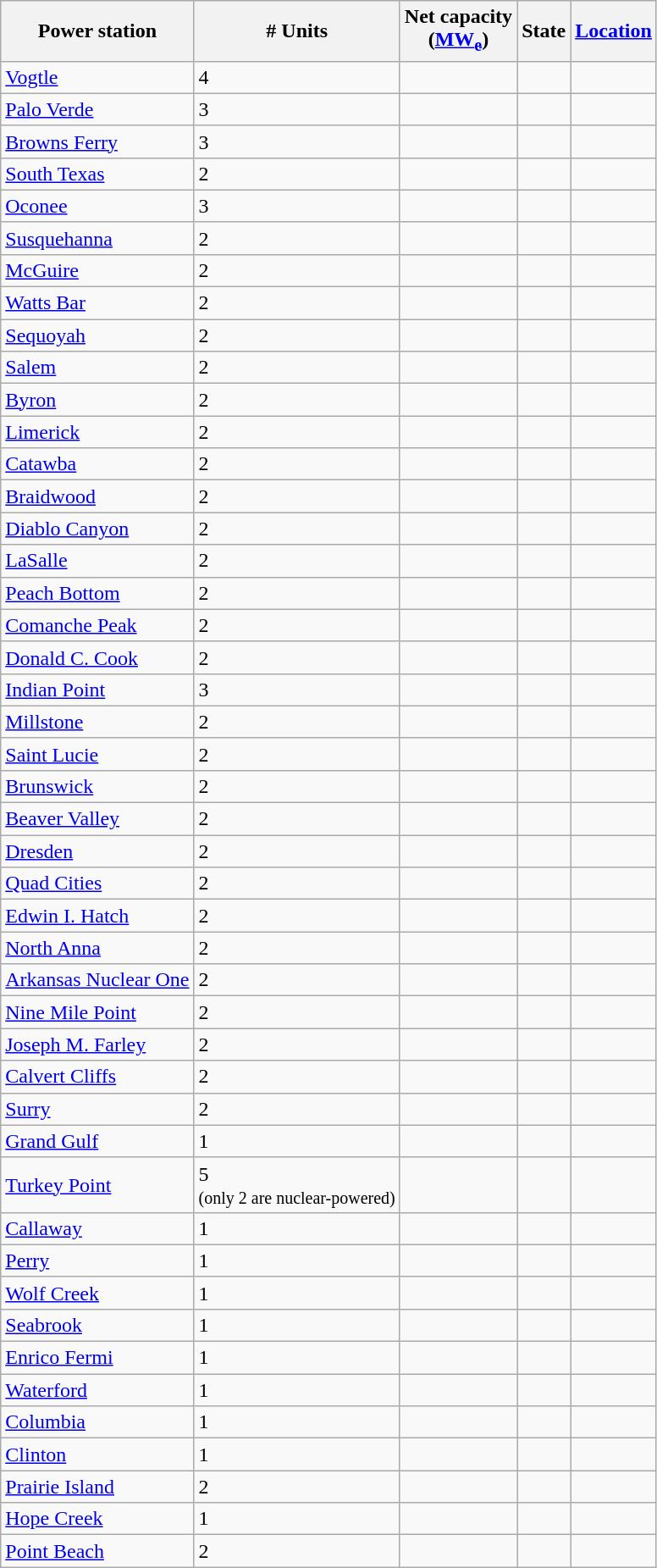<table class="sortable wikitable">
<tr>
<th>Power station</th>
<th># Units</th>
<th>Net capacity<br>(<a href='#'>MW<sub>e</sub></a>)</th>
<th>State</th>
<th><a href='#'>Location</a></th>
</tr>
<tr>
<td><a href='#'>Vogtle</a></td>
<td>4</td>
<td></td>
<td></td>
<td></td>
</tr>
<tr>
<td><a href='#'>Palo Verde</a></td>
<td>3</td>
<td></td>
<td></td>
<td></td>
</tr>
<tr>
<td><a href='#'>Browns Ferry</a></td>
<td>3</td>
<td></td>
<td></td>
<td></td>
</tr>
<tr>
<td><a href='#'>South Texas</a></td>
<td>2</td>
<td></td>
<td></td>
<td></td>
</tr>
<tr>
<td><a href='#'>Oconee</a></td>
<td>3</td>
<td></td>
<td></td>
<td></td>
</tr>
<tr>
<td><a href='#'>Susquehanna</a></td>
<td>2</td>
<td></td>
<td></td>
<td></td>
</tr>
<tr>
<td><a href='#'>McGuire</a></td>
<td>2</td>
<td></td>
<td></td>
<td></td>
</tr>
<tr>
<td><a href='#'>Watts Bar</a></td>
<td>2</td>
<td></td>
<td></td>
<td></td>
</tr>
<tr>
<td><a href='#'>Sequoyah</a></td>
<td>2</td>
<td></td>
<td></td>
<td></td>
</tr>
<tr>
<td><a href='#'>Salem</a></td>
<td>2</td>
<td></td>
<td></td>
<td></td>
</tr>
<tr>
<td><a href='#'>Byron</a></td>
<td>2</td>
<td></td>
<td></td>
<td></td>
</tr>
<tr>
<td><a href='#'>Limerick</a></td>
<td>2</td>
<td></td>
<td></td>
<td></td>
</tr>
<tr>
<td><a href='#'>Catawba</a></td>
<td>2</td>
<td></td>
<td></td>
<td></td>
</tr>
<tr>
<td><a href='#'>Braidwood</a></td>
<td>2</td>
<td></td>
<td></td>
<td></td>
</tr>
<tr>
<td><a href='#'>Diablo Canyon</a></td>
<td>2</td>
<td></td>
<td></td>
<td></td>
</tr>
<tr>
<td><a href='#'>LaSalle</a></td>
<td>2</td>
<td></td>
<td></td>
<td></td>
</tr>
<tr>
<td><a href='#'>Peach Bottom</a></td>
<td>2</td>
<td></td>
<td></td>
<td></td>
</tr>
<tr>
<td><a href='#'>Comanche Peak</a></td>
<td>2</td>
<td></td>
<td></td>
<td></td>
</tr>
<tr>
<td><a href='#'>Donald C. Cook</a></td>
<td>2</td>
<td></td>
<td></td>
<td></td>
</tr>
<tr>
<td><a href='#'>Indian Point</a></td>
<td>3</td>
<td></td>
<td></td>
<td></td>
</tr>
<tr>
<td><a href='#'>Millstone</a></td>
<td>2</td>
<td></td>
<td></td>
<td></td>
</tr>
<tr>
<td><a href='#'>Saint Lucie</a></td>
<td>2</td>
<td></td>
<td></td>
<td></td>
</tr>
<tr>
<td><a href='#'>Brunswick</a></td>
<td>2</td>
<td></td>
<td></td>
<td></td>
</tr>
<tr>
<td><a href='#'>Beaver Valley</a></td>
<td>2</td>
<td></td>
<td></td>
<td></td>
</tr>
<tr>
<td><a href='#'>Dresden</a></td>
<td>2</td>
<td></td>
<td></td>
<td></td>
</tr>
<tr>
<td><a href='#'>Quad Cities</a></td>
<td>2</td>
<td></td>
<td></td>
<td></td>
</tr>
<tr>
<td><a href='#'>Edwin I. Hatch</a></td>
<td>2</td>
<td></td>
<td></td>
<td></td>
</tr>
<tr>
<td><a href='#'>North Anna</a></td>
<td>2</td>
<td></td>
<td></td>
<td></td>
</tr>
<tr>
<td><a href='#'>Arkansas Nuclear One</a></td>
<td>2</td>
<td></td>
<td></td>
<td></td>
</tr>
<tr>
<td><a href='#'>Nine Mile Point</a></td>
<td>2</td>
<td></td>
<td></td>
<td></td>
</tr>
<tr>
<td><a href='#'>Joseph M. Farley</a></td>
<td>2</td>
<td></td>
<td></td>
<td></td>
</tr>
<tr>
<td><a href='#'>Calvert Cliffs</a></td>
<td>2</td>
<td></td>
<td></td>
<td></td>
</tr>
<tr>
<td><a href='#'>Surry</a></td>
<td>2</td>
<td></td>
<td></td>
<td></td>
</tr>
<tr>
<td><a href='#'>Grand Gulf</a></td>
<td>1</td>
<td></td>
<td></td>
<td></td>
</tr>
<tr>
<td><a href='#'>Turkey Point</a></td>
<td>5<br><small>(only 2 are nuclear-powered)</small></td>
<td></td>
<td></td>
<td></td>
</tr>
<tr>
<td><a href='#'>Callaway</a></td>
<td>1</td>
<td></td>
<td></td>
<td></td>
</tr>
<tr>
<td><a href='#'>Perry</a></td>
<td>1</td>
<td></td>
<td></td>
<td></td>
</tr>
<tr>
<td><a href='#'>Wolf Creek</a></td>
<td>1</td>
<td></td>
<td></td>
<td></td>
</tr>
<tr>
<td><a href='#'>Seabrook</a></td>
<td>1</td>
<td></td>
<td></td>
<td></td>
</tr>
<tr>
<td><a href='#'>Enrico Fermi</a></td>
<td>1</td>
<td></td>
<td></td>
<td></td>
</tr>
<tr>
<td><a href='#'>Waterford</a></td>
<td>1</td>
<td></td>
<td></td>
<td></td>
</tr>
<tr>
<td><a href='#'>Columbia</a></td>
<td>1</td>
<td></td>
<td></td>
<td></td>
</tr>
<tr>
<td><a href='#'>Clinton</a></td>
<td>1</td>
<td></td>
<td></td>
<td></td>
</tr>
<tr>
<td><a href='#'>Prairie Island</a></td>
<td>2</td>
<td></td>
<td></td>
<td></td>
</tr>
<tr>
<td><a href='#'>Hope Creek</a></td>
<td>1</td>
<td></td>
<td></td>
<td></td>
</tr>
<tr>
<td><a href='#'>Point Beach</a></td>
<td>2</td>
<td></td>
<td></td>
<td></td>
</tr>
</table>
